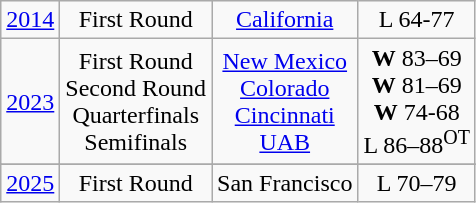<table class="wikitable">
<tr align="center">
<td><a href='#'>2014</a></td>
<td>First Round</td>
<td><a href='#'>California</a></td>
<td>L 64-77</td>
</tr>
<tr align="center">
<td><a href='#'>2023</a></td>
<td>First Round<br>Second Round<br>Quarterfinals<br>Semifinals</td>
<td><a href='#'>New Mexico</a><br><a href='#'>Colorado</a><br><a href='#'>Cincinnati</a><br><a href='#'>UAB</a></td>
<td><strong>W</strong> 83–69<br><strong>W</strong> 81–69<br><strong>W</strong> 74-68<br>L 86–88<sup>OT</sup></td>
</tr>
<tr>
</tr>
<tr align="center">
<td><a href='#'>2025</a></td>
<td>First Round</td>
<td>San Francisco</td>
<td>L 70–79</td>
</tr>
</table>
